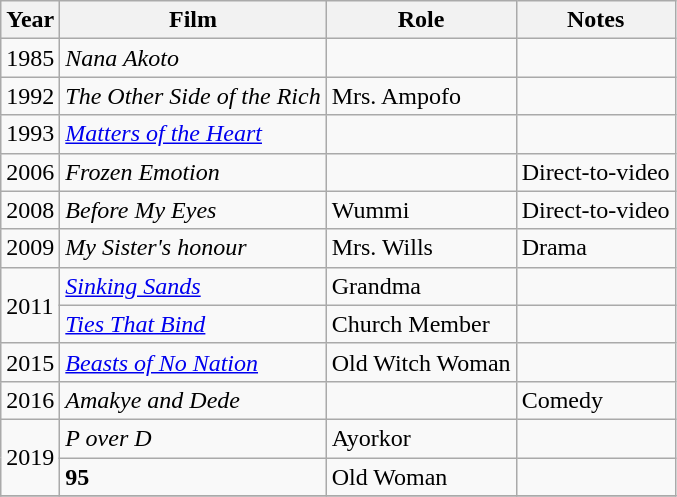<table class="wikitable">
<tr>
<th>Year</th>
<th>Film</th>
<th>Role</th>
<th>Notes</th>
</tr>
<tr>
<td>1985</td>
<td><em>Nana Akoto</em></td>
<td></td>
<td></td>
</tr>
<tr>
<td>1992</td>
<td><em>The Other Side of the Rich</em></td>
<td>Mrs. Ampofo</td>
<td></td>
</tr>
<tr>
<td>1993</td>
<td><em><a href='#'>Matters of the Heart</a></em></td>
<td></td>
<td></td>
</tr>
<tr>
<td>2006</td>
<td><em>Frozen Emotion</em></td>
<td></td>
<td>Direct-to-video</td>
</tr>
<tr>
<td>2008</td>
<td><em>Before My Eyes</em></td>
<td>Wummi</td>
<td>Direct-to-video</td>
</tr>
<tr>
<td>2009</td>
<td><em>My Sister's honour</em></td>
<td>Mrs. Wills</td>
<td>Drama</td>
</tr>
<tr>
<td rowspan="2">2011</td>
<td><em><a href='#'>Sinking Sands</a></em></td>
<td>Grandma</td>
<td></td>
</tr>
<tr>
<td><em><a href='#'>Ties That Bind</a></em></td>
<td>Church Member</td>
<td></td>
</tr>
<tr>
<td>2015</td>
<td><em><a href='#'>Beasts of No Nation</a></em></td>
<td>Old Witch Woman</td>
<td></td>
</tr>
<tr>
<td>2016</td>
<td><em>Amakye and Dede</em></td>
<td></td>
<td>Comedy</td>
</tr>
<tr>
<td rowspan="2">2019</td>
<td><em>P over D</em></td>
<td>Ayorkor</td>
<td></td>
</tr>
<tr>
<td><strong>95<em></td>
<td>Old Woman</td>
<td></td>
</tr>
<tr>
</tr>
</table>
